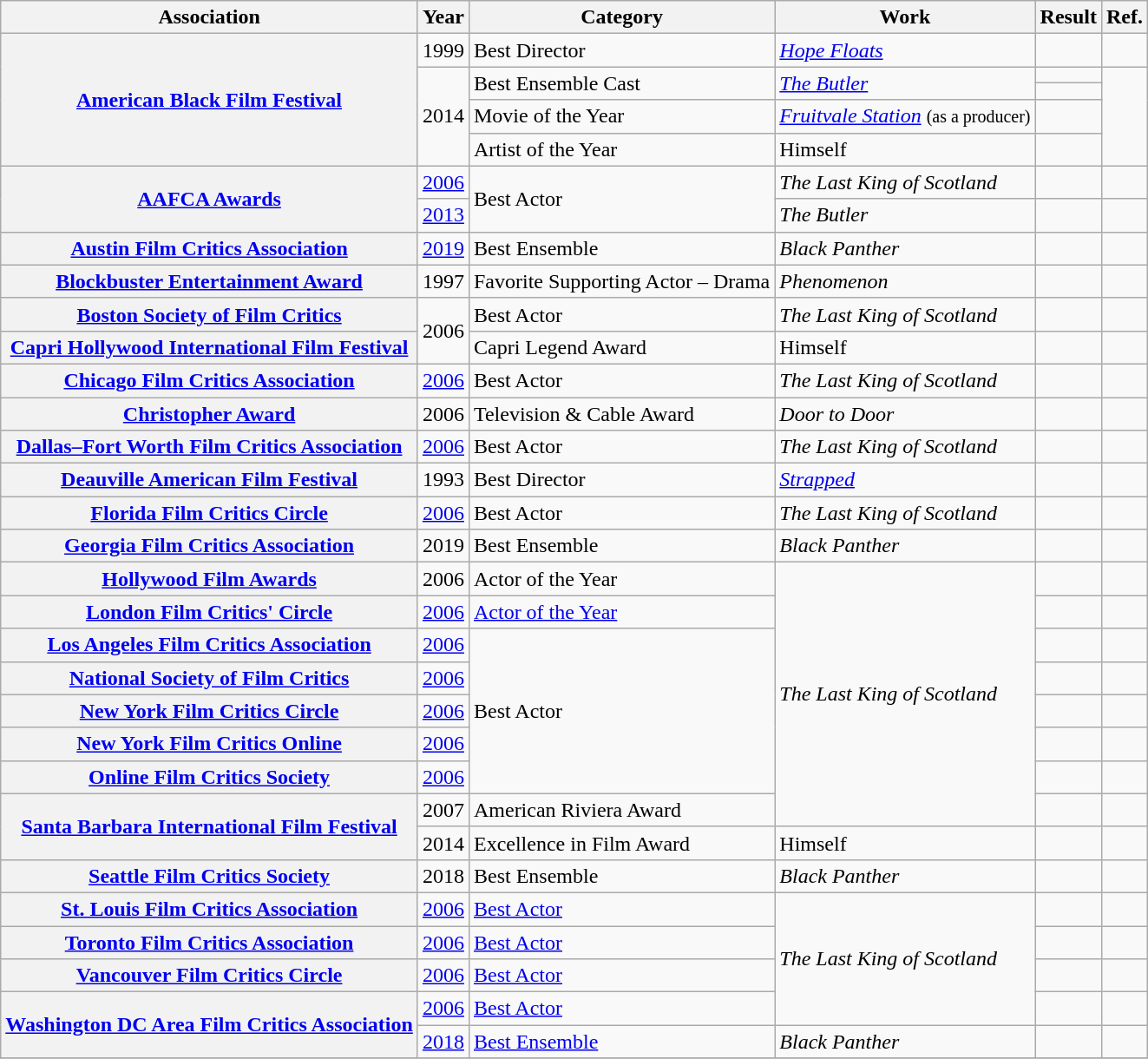<table class="wikitable">
<tr>
<th>Association</th>
<th>Year</th>
<th>Category</th>
<th>Work</th>
<th>Result</th>
<th>Ref.</th>
</tr>
<tr>
<th scope="row" rowspan="5"><a href='#'>American Black Film Festival</a></th>
<td rowspan="1">1999</td>
<td>Best Director</td>
<td rowspan="1"><em><a href='#'>Hope Floats</a></em></td>
<td></td>
<td rowspan="1"></td>
</tr>
<tr>
<td rowspan="4">2014</td>
<td rowspan="2">Best Ensemble Cast</td>
<td rowspan="2"><em><a href='#'>The Butler</a></em></td>
<td></td>
<td rowspan="4"></td>
</tr>
<tr>
<td></td>
</tr>
<tr>
<td>Movie of the Year</td>
<td><em><a href='#'>Fruitvale Station</a></em> <small>(as a producer)</small></td>
<td></td>
</tr>
<tr>
<td>Artist of the Year</td>
<td rowspan="1">Himself</td>
<td></td>
</tr>
<tr>
<th scope="row" rowspan="2"><a href='#'>AAFCA Awards</a></th>
<td rowspan="1"><a href='#'>2006</a></td>
<td rowspan="2">Best Actor</td>
<td rowspan="1"><em>The Last King of Scotland</em></td>
<td></td>
<td rowspan="1"></td>
</tr>
<tr>
<td><a href='#'>2013</a></td>
<td><em>The Butler</em></td>
<td></td>
<td></td>
</tr>
<tr>
<th scope="row" rowspan="1" style="text-align:center;"><a href='#'>Austin Film Critics Association</a></th>
<td rowspan="1"><a href='#'>2019</a></td>
<td>Best Ensemble</td>
<td><em>Black Panther</em></td>
<td></td>
<td style="text-align:center;" rowspan="1"></td>
</tr>
<tr>
<th scope="row" rowspan="1"><a href='#'>Blockbuster Entertainment Award</a></th>
<td rowspan="1">1997</td>
<td rowspan="1">Favorite Supporting Actor – Drama</td>
<td rowspan="1"><em>Phenomenon</em></td>
<td></td>
<td rowspan="1"></td>
</tr>
<tr>
<th scope="row" rowspan="1"><a href='#'>Boston Society of Film Critics</a></th>
<td rowspan="2">2006</td>
<td rowspan="1">Best Actor</td>
<td rowspan="1"><em>The Last King of Scotland</em></td>
<td></td>
<td rowspan="1"></td>
</tr>
<tr>
<th scope="row" rowspan="1"><a href='#'>Capri Hollywood International Film Festival</a></th>
<td rowspan="1">Capri Legend Award</td>
<td rowspan="1">Himself</td>
<td></td>
<td rowspan="1"></td>
</tr>
<tr>
<th scope="row" rowspan="1"><a href='#'>Chicago Film Critics Association</a></th>
<td rowspan="1"><a href='#'>2006</a></td>
<td rowspan="1">Best Actor</td>
<td rowspan="1"><em>The Last King of Scotland</em></td>
<td></td>
<td rowspan="1"></td>
</tr>
<tr>
<th scope="row" rowspan="1"><a href='#'>Christopher Award</a></th>
<td rowspan="1">2006</td>
<td rowspan="1">Television & Cable Award</td>
<td rowspan="1"><em>Door to Door</em></td>
<td></td>
<td rowspan="1"></td>
</tr>
<tr>
<th scope="row" rowspan="1"><a href='#'>Dallas–Fort Worth Film Critics Association</a></th>
<td rowspan="1"><a href='#'>2006</a></td>
<td rowspan="1">Best Actor</td>
<td rowspan="1"><em>The Last King of Scotland</em></td>
<td></td>
<td rowspan="1"></td>
</tr>
<tr>
<th scope="row" rowspan="1"><a href='#'>Deauville American Film Festival</a></th>
<td rowspan="1">1993</td>
<td rowspan="1">Best Director</td>
<td rowspan="1"><em><a href='#'>Strapped</a></em></td>
<td></td>
<td rowspan="1"></td>
</tr>
<tr>
<th scope="row" rowspan="1"><a href='#'>Florida Film Critics Circle</a></th>
<td rowspan="1"><a href='#'>2006</a></td>
<td rowspan="1">Best Actor</td>
<td rowspan="1"><em>The Last King of Scotland</em></td>
<td></td>
<td rowspan="1"></td>
</tr>
<tr>
<th scope="row" rowspan="1"><a href='#'>Georgia Film Critics Association</a></th>
<td rowspan="1">2019</td>
<td rowspan="1">Best Ensemble</td>
<td rowspan="1"><em>Black Panther</em></td>
<td></td>
<td rowspan="1"></td>
</tr>
<tr>
<th scope="row" rowspan="1"><a href='#'>Hollywood Film Awards</a></th>
<td rowspan="1">2006</td>
<td rowspan="1">Actor of the Year</td>
<td rowspan="8"><em>The Last King of Scotland</em></td>
<td></td>
<td rowspan="1"></td>
</tr>
<tr>
<th scope="row" rowspan="1"><a href='#'>London Film Critics' Circle</a></th>
<td rowspan="1"><a href='#'>2006</a></td>
<td rowspan="1"><a href='#'>Actor of the Year</a></td>
<td></td>
<td rowspan="1"></td>
</tr>
<tr>
<th scope="row" rowspan="1"><a href='#'>Los Angeles Film Critics Association</a></th>
<td rowspan="1"><a href='#'>2006</a></td>
<td rowspan="5">Best Actor</td>
<td></td>
<td rowspan="1"></td>
</tr>
<tr>
<th scope="row" rowspan="1"><a href='#'>National Society of Film Critics</a></th>
<td rowspan="1"><a href='#'>2006</a></td>
<td></td>
<td rowspan="1"></td>
</tr>
<tr>
<th scope="row" rowspan="1"><a href='#'>New York Film Critics Circle</a></th>
<td rowspan="1"><a href='#'>2006</a></td>
<td></td>
<td rowspan="1"></td>
</tr>
<tr>
<th scope="row" rowspan="1"><a href='#'>New York Film Critics Online</a></th>
<td rowspan="1"><a href='#'>2006</a></td>
<td></td>
<td rowspan="1"></td>
</tr>
<tr>
<th scope="row" rowspan="1"><a href='#'>Online Film Critics Society</a></th>
<td rowspan="1"><a href='#'>2006</a></td>
<td></td>
<td rowspan="1"></td>
</tr>
<tr>
<th scope="row" rowspan="2"><a href='#'>Santa Barbara International Film Festival</a></th>
<td rowspan="1">2007</td>
<td rowspan="1">American Riviera Award</td>
<td></td>
<td rowspan="1"></td>
</tr>
<tr>
<td rowspan="1">2014</td>
<td rowspan="1">Excellence in Film Award</td>
<td rowspan="1">Himself</td>
<td></td>
<td rowspan="1"></td>
</tr>
<tr>
<th scope="row" rowspan="1"><a href='#'>Seattle Film Critics Society</a></th>
<td rowspan="1">2018</td>
<td rowspan="1">Best Ensemble</td>
<td rowspan="1"><em>Black Panther</em></td>
<td></td>
<td rowspan="1"></td>
</tr>
<tr>
<th scope="row" rowspan="1"><a href='#'>St. Louis Film Critics Association</a></th>
<td rowspan="1"><a href='#'>2006</a></td>
<td rowspan="1"><a href='#'>Best Actor</a></td>
<td rowspan="4"><em>The Last King of Scotland</em></td>
<td></td>
<td rowspan="1"></td>
</tr>
<tr>
<th scope="row" rowspan="1"><a href='#'>Toronto Film Critics Association</a></th>
<td rowspan="1"><a href='#'>2006</a></td>
<td rowspan="1"><a href='#'>Best Actor</a></td>
<td></td>
<td rowspan="1"></td>
</tr>
<tr>
<th scope="row" rowspan="1"><a href='#'>Vancouver Film Critics Circle</a></th>
<td rowspan="1"><a href='#'>2006</a></td>
<td rowspan="1"><a href='#'>Best Actor</a></td>
<td></td>
<td rowspan="1"></td>
</tr>
<tr>
<th scope="row" rowspan="2"><a href='#'>Washington DC Area Film Critics Association</a></th>
<td rowspan="1"><a href='#'>2006</a></td>
<td rowspan="1"><a href='#'>Best Actor</a></td>
<td></td>
<td rowspan="1"></td>
</tr>
<tr>
<td rowspan="1"><a href='#'>2018</a></td>
<td rowspan="1"><a href='#'>Best Ensemble</a></td>
<td rowspan="1"><em>Black Panther</em></td>
<td></td>
<td rowspan="1"></td>
</tr>
<tr>
</tr>
</table>
